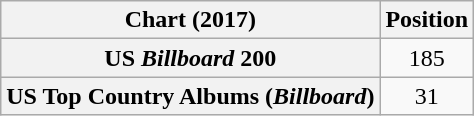<table class="wikitable sortable plainrowheaders" style="text-align:center">
<tr>
<th scope="col">Chart (2017)</th>
<th scope="col">Position</th>
</tr>
<tr>
<th scope="row">US <em>Billboard</em> 200</th>
<td>185</td>
</tr>
<tr>
<th scope="row">US Top Country Albums (<em>Billboard</em>)</th>
<td>31</td>
</tr>
</table>
